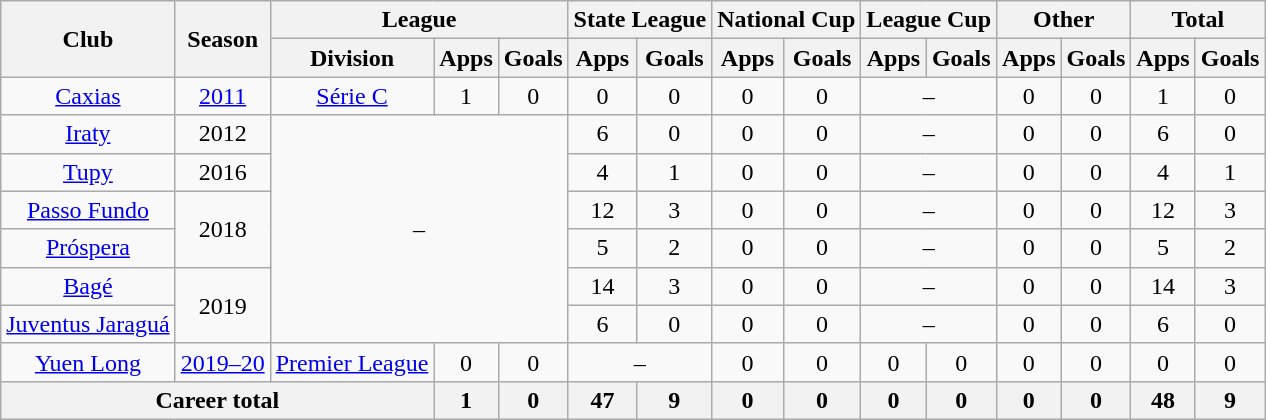<table class="wikitable" style="text-align: center">
<tr>
<th rowspan="2">Club</th>
<th rowspan="2">Season</th>
<th colspan="3">League</th>
<th colspan="2">State League</th>
<th colspan="2">National Cup</th>
<th colspan="2">League Cup</th>
<th colspan="2">Other</th>
<th colspan="2">Total</th>
</tr>
<tr>
<th>Division</th>
<th>Apps</th>
<th>Goals</th>
<th>Apps</th>
<th>Goals</th>
<th>Apps</th>
<th>Goals</th>
<th>Apps</th>
<th>Goals</th>
<th>Apps</th>
<th>Goals</th>
<th>Apps</th>
<th>Goals</th>
</tr>
<tr>
<td><a href='#'>Caxias</a></td>
<td><a href='#'>2011</a></td>
<td><a href='#'>Série C</a></td>
<td>1</td>
<td>0</td>
<td>0</td>
<td>0</td>
<td>0</td>
<td>0</td>
<td colspan="2">–</td>
<td>0</td>
<td>0</td>
<td>1</td>
<td>0</td>
</tr>
<tr>
<td><a href='#'>Iraty</a></td>
<td>2012</td>
<td colspan="3" rowspan="6">–</td>
<td>6</td>
<td>0</td>
<td>0</td>
<td>0</td>
<td colspan="2">–</td>
<td>0</td>
<td>0</td>
<td>6</td>
<td>0</td>
</tr>
<tr>
<td><a href='#'>Tupy</a></td>
<td>2016</td>
<td>4</td>
<td>1</td>
<td>0</td>
<td>0</td>
<td colspan="2">–</td>
<td>0</td>
<td>0</td>
<td>4</td>
<td>1</td>
</tr>
<tr>
<td><a href='#'>Passo Fundo</a></td>
<td rowspan="2">2018</td>
<td>12</td>
<td>3</td>
<td>0</td>
<td>0</td>
<td colspan="2">–</td>
<td>0</td>
<td>0</td>
<td>12</td>
<td>3</td>
</tr>
<tr>
<td><a href='#'>Próspera</a></td>
<td>5</td>
<td>2</td>
<td>0</td>
<td>0</td>
<td colspan="2">–</td>
<td>0</td>
<td>0</td>
<td>5</td>
<td>2</td>
</tr>
<tr>
<td><a href='#'>Bagé</a></td>
<td rowspan="2">2019</td>
<td>14</td>
<td>3</td>
<td>0</td>
<td>0</td>
<td colspan="2">–</td>
<td>0</td>
<td>0</td>
<td>14</td>
<td>3</td>
</tr>
<tr>
<td><a href='#'>Juventus Jaraguá</a></td>
<td>6</td>
<td>0</td>
<td>0</td>
<td>0</td>
<td colspan="2">–</td>
<td>0</td>
<td>0</td>
<td>6</td>
<td>0</td>
</tr>
<tr>
<td><a href='#'>Yuen Long</a></td>
<td><a href='#'>2019–20</a></td>
<td><a href='#'>Premier League</a></td>
<td>0</td>
<td>0</td>
<td colspan="2">–</td>
<td>0</td>
<td>0</td>
<td>0</td>
<td>0</td>
<td>0</td>
<td>0</td>
<td>0</td>
<td>0</td>
</tr>
<tr>
<th colspan="3"><strong>Career total</strong></th>
<th>1</th>
<th>0</th>
<th>47</th>
<th>9</th>
<th>0</th>
<th>0</th>
<th>0</th>
<th>0</th>
<th>0</th>
<th>0</th>
<th>48</th>
<th>9</th>
</tr>
</table>
